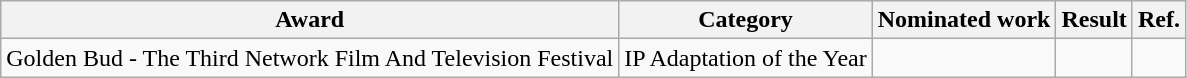<table class="wikitable">
<tr>
<th>Award</th>
<th>Category</th>
<th>Nominated work</th>
<th>Result</th>
<th>Ref.</th>
</tr>
<tr>
<td>Golden Bud - The Third Network Film And Television Festival</td>
<td>IP Adaptation of the Year</td>
<td></td>
<td></td>
<td></td>
</tr>
</table>
